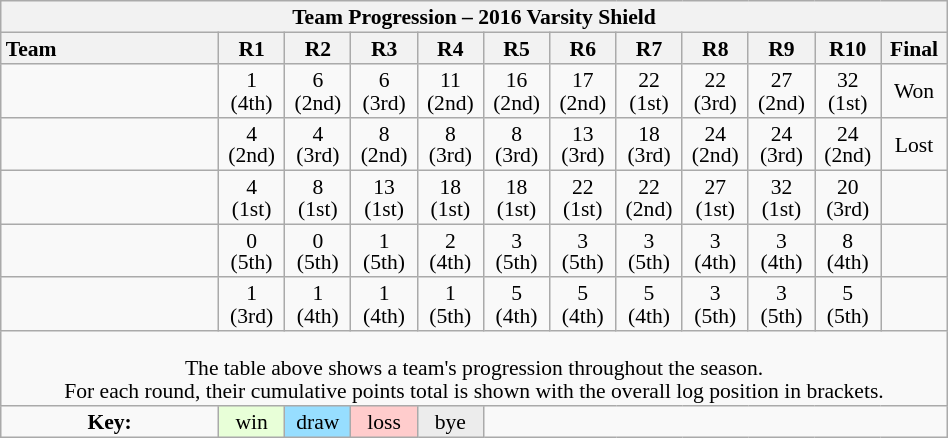<table class="wikitable collapsible" style="text-align:center; line-height:100%; width:50%; font-size:90%">
<tr>
<th colspan=100%>Team Progression – 2016 Varsity Shield</th>
</tr>
<tr>
<th style="text-align:left; width:23%;">Team</th>
<th style="width:7%;">R1</th>
<th style="width:7%;">R2</th>
<th style="width:7%;">R3</th>
<th style="width:7%;">R4</th>
<th style="width:7%;">R5</th>
<th style="width:7%;">R6</th>
<th style="width:7%;">R7</th>
<th style="width:7%;">R8</th>
<th style="width:7%;">R9</th>
<th style="width:7%;">R10</th>
<th style="width:7%;">Final</th>
</tr>
<tr>
<td align=left></td>
<td>1 <br> (4th)</td>
<td>6 <br> (2nd)</td>
<td>6 <br> (3rd)</td>
<td>11 <br> (2nd)</td>
<td>16 <br> (2nd)</td>
<td>17 <br> (2nd)</td>
<td>22 <br> (1st)</td>
<td>22 <br> (3rd)</td>
<td>27 <br> (2nd)</td>
<td>32 <br> (1st)</td>
<td>Won</td>
</tr>
<tr>
<td align=left></td>
<td>4 <br> (2nd)</td>
<td>4 <br> (3rd)</td>
<td>8 <br> (2nd)</td>
<td>8 <br> (3rd)</td>
<td>8 <br> (3rd)</td>
<td>13 <br> (3rd)</td>
<td>18 <br> (3rd)</td>
<td>24  <br> (2nd)</td>
<td>24 <br> (3rd)</td>
<td>24 <br> (2nd)</td>
<td>Lost</td>
</tr>
<tr>
<td align=left></td>
<td>4 <br> (1st)</td>
<td>8 <br> (1st)</td>
<td>13 <br> (1st)</td>
<td>18 <br> (1st)</td>
<td>18 <br> (1st)</td>
<td>22 <br> (1st)</td>
<td>22 <br> (2nd)</td>
<td>27 <br> (1st)</td>
<td>32 <br> (1st)</td>
<td>20  <br> (3rd)</td>
<td> </td>
</tr>
<tr>
<td align=left></td>
<td>0 <br> (5th)</td>
<td>0 <br> (5th)</td>
<td>1 <br> (5th)</td>
<td>2 <br> (4th)</td>
<td>3 <br> (5th)</td>
<td>3 <br> (5th)</td>
<td>3 <br> (5th)</td>
<td>3 <br> (4th)</td>
<td>3 <br> (4th)</td>
<td>8 <br> (4th)</td>
<td> </td>
</tr>
<tr>
<td align=left></td>
<td>1 <br> (3rd)</td>
<td>1 <br> (4th)</td>
<td>1 <br> (4th)</td>
<td>1 <br> (5th)</td>
<td>5 <br> (4th)</td>
<td>5 <br> (4th)</td>
<td>5 <br> (4th)</td>
<td>3  <br> (5th)</td>
<td>3 <br> (5th)</td>
<td>5 <br> (5th)</td>
<td> </td>
</tr>
<tr>
<td colspan="100%" style="text-align:center;"><br>The table above shows a team's progression throughout the season.<br>For each round, their cumulative points total is shown with the overall log position in brackets.</td>
</tr>
<tr>
<td><strong>Key:</strong></td>
<td style="background:#E8FFD8;">win</td>
<td style="background:#97DEFF;">draw</td>
<td style="background:#FFCCCC;">loss</td>
<td style="background:#ECECEC;">bye</td>
<td colspan=100%></td>
</tr>
</table>
